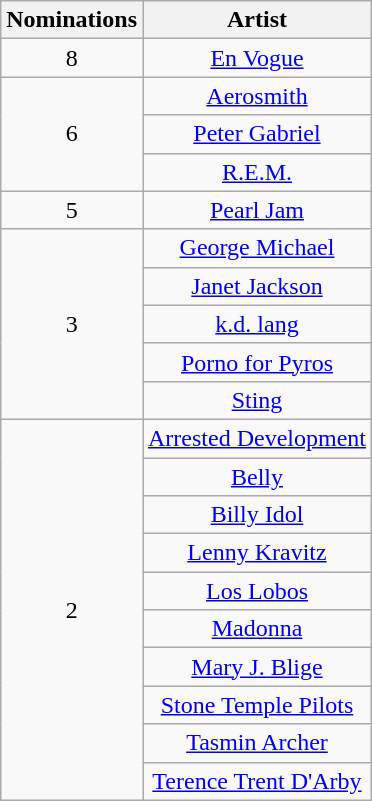<table class="wikitable" rowspan="2" style="text-align:center">
<tr>
<th scope="col" style="width:55px;">Nominations</th>
<th scope="col" style="text-align:center;">Artist</th>
</tr>
<tr>
<td style="text-align:center">8</td>
<td><a href='#'>En Vogue</a></td>
</tr>
<tr>
<td rowspan="3" style="text-align:center">6</td>
<td><a href='#'>Aerosmith</a></td>
</tr>
<tr>
<td><a href='#'>Peter Gabriel</a></td>
</tr>
<tr>
<td><a href='#'>R.E.M.</a></td>
</tr>
<tr>
<td style="text-align:center">5</td>
<td><a href='#'>Pearl Jam</a></td>
</tr>
<tr>
<td rowspan="5" style="text-align:center">3</td>
<td><a href='#'>George Michael</a></td>
</tr>
<tr>
<td><a href='#'>Janet Jackson</a></td>
</tr>
<tr>
<td><a href='#'>k.d. lang</a></td>
</tr>
<tr>
<td><a href='#'>Porno for Pyros</a></td>
</tr>
<tr>
<td><a href='#'>Sting</a></td>
</tr>
<tr>
<td rowspan="10" style="text-align:center">2</td>
<td><a href='#'>Arrested Development</a></td>
</tr>
<tr>
<td><a href='#'>Belly</a></td>
</tr>
<tr>
<td><a href='#'>Billy Idol</a></td>
</tr>
<tr>
<td><a href='#'>Lenny Kravitz</a></td>
</tr>
<tr>
<td><a href='#'>Los Lobos</a></td>
</tr>
<tr>
<td><a href='#'>Madonna</a></td>
</tr>
<tr>
<td><a href='#'>Mary J. Blige</a></td>
</tr>
<tr>
<td><a href='#'>Stone Temple Pilots</a></td>
</tr>
<tr>
<td><a href='#'>Tasmin Archer</a></td>
</tr>
<tr>
<td><a href='#'>Terence Trent D'Arby</a></td>
</tr>
</table>
